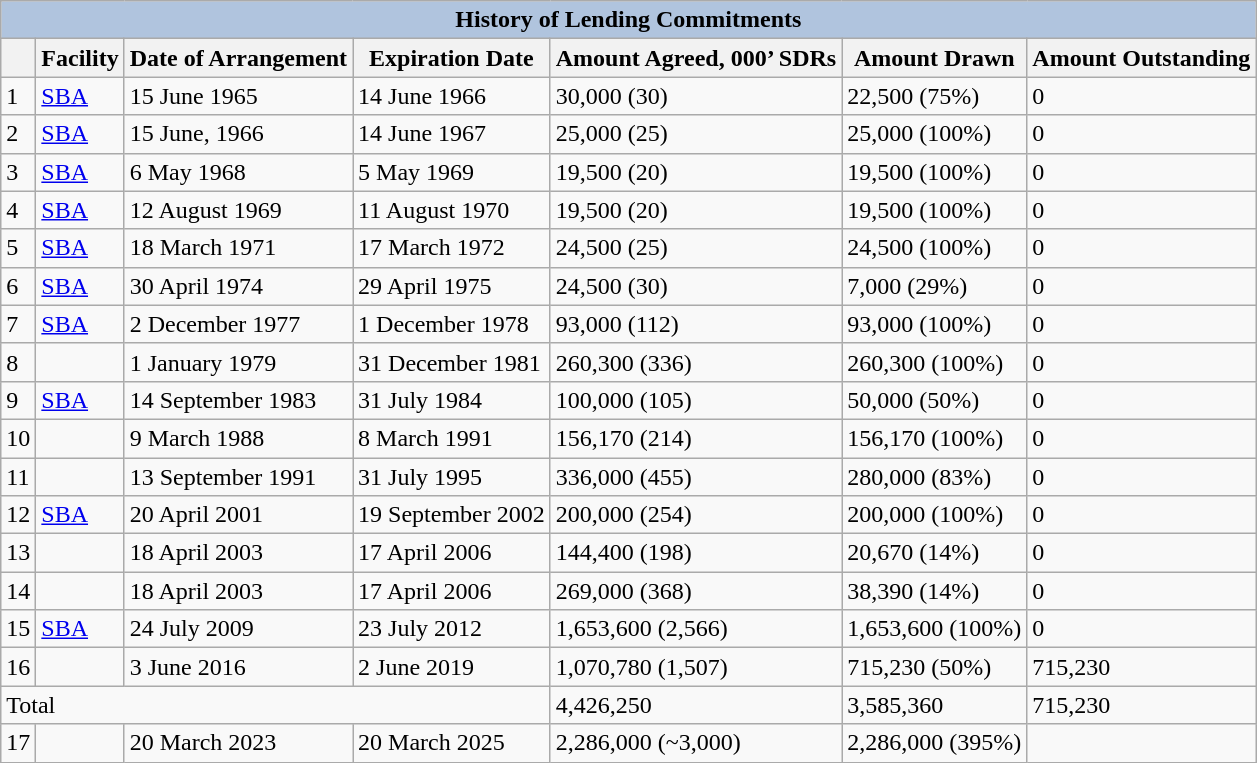<table class="wikitable sortable">
<tr>
<th colspan="7" style="background:#B0C4DE">History of Lending Commitments</th>
</tr>
<tr>
<th style="white-space:nowrap;"> </th>
<th>Facility</th>
<th>Date of Arrangement</th>
<th>Expiration Date</th>
<th>Amount Agreed, 000’ SDRs<br></th>
<th>Amount Drawn<br></th>
<th>Amount Outstanding</th>
</tr>
<tr>
<td>1</td>
<td><a href='#'>SBA</a></td>
<td>15 June 1965</td>
<td>14 June 1966</td>
<td>30,000 (30)</td>
<td>22,500 (75%)</td>
<td>0</td>
</tr>
<tr>
<td>2</td>
<td><a href='#'>SBA</a></td>
<td>15 June, 1966</td>
<td>14 June 1967</td>
<td>25,000 (25)</td>
<td>25,000 (100%)</td>
<td>0</td>
</tr>
<tr>
<td>3</td>
<td><a href='#'>SBA</a></td>
<td>6 May 1968</td>
<td>5 May 1969</td>
<td>19,500 (20)</td>
<td>19,500 (100%)</td>
<td>0</td>
</tr>
<tr>
<td>4</td>
<td><a href='#'>SBA</a></td>
<td>12 August 1969</td>
<td>11 August 1970</td>
<td>19,500 (20)</td>
<td>19,500 (100%)</td>
<td>0</td>
</tr>
<tr>
<td>5</td>
<td><a href='#'>SBA</a></td>
<td>18 March 1971</td>
<td>17 March 1972</td>
<td>24,500 (25)</td>
<td>24,500 (100%)</td>
<td>0</td>
</tr>
<tr>
<td>6</td>
<td><a href='#'>SBA</a></td>
<td>30 April 1974</td>
<td>29 April 1975</td>
<td>24,500 (30)</td>
<td>7,000 (29%)</td>
<td>0</td>
</tr>
<tr>
<td>7</td>
<td><a href='#'>SBA</a></td>
<td>2 December 1977</td>
<td>1 December 1978</td>
<td>93,000 (112)</td>
<td>93,000 (100%)</td>
<td>0</td>
</tr>
<tr>
<td>8</td>
<td></td>
<td>1 January 1979</td>
<td>31 December 1981</td>
<td>260,300 (336)</td>
<td>260,300 (100%)</td>
<td>0</td>
</tr>
<tr>
<td>9</td>
<td><a href='#'>SBA</a></td>
<td>14 September 1983</td>
<td>31 July 1984</td>
<td>100,000 (105)</td>
<td>50,000 (50%)</td>
<td>0</td>
</tr>
<tr>
<td>10</td>
<td></td>
<td>9 March 1988</td>
<td>8 March 1991</td>
<td>156,170 (214)</td>
<td>156,170 (100%)</td>
<td>0</td>
</tr>
<tr>
<td>11</td>
<td></td>
<td>13 September 1991</td>
<td>31 July 1995</td>
<td>336,000 (455)</td>
<td>280,000 (83%)</td>
<td>0</td>
</tr>
<tr>
<td>12</td>
<td><a href='#'>SBA</a></td>
<td>20 April 2001</td>
<td>19 September 2002</td>
<td>200,000 (254)</td>
<td>200,000 (100%)</td>
<td>0</td>
</tr>
<tr>
<td>13</td>
<td></td>
<td>18 April 2003</td>
<td>17 April 2006</td>
<td>144,400 (198)</td>
<td>20,670 (14%)</td>
<td>0</td>
</tr>
<tr>
<td>14</td>
<td></td>
<td>18 April 2003</td>
<td>17 April 2006</td>
<td>269,000 (368)</td>
<td>38,390 (14%)</td>
<td>0</td>
</tr>
<tr>
<td>15</td>
<td><a href='#'>SBA</a></td>
<td>24 July 2009</td>
<td>23 July 2012</td>
<td>1,653,600 (2,566)</td>
<td>1,653,600 (100%)</td>
<td>0</td>
</tr>
<tr>
<td>16</td>
<td></td>
<td>3 June 2016</td>
<td>2 June 2019</td>
<td>1,070,780 (1,507)</td>
<td>715,230 (50%)</td>
<td>715,230</td>
</tr>
<tr>
<td colspan="4">Total </td>
<td>4,426,250</td>
<td>3,585,360</td>
<td>715,230</td>
</tr>
<tr>
<td>17</td>
<td></td>
<td>20 March 2023</td>
<td>20 March 2025</td>
<td>2,286,000 (~3,000)</td>
<td>2,286,000 (395%)</td>
<td></td>
</tr>
</table>
